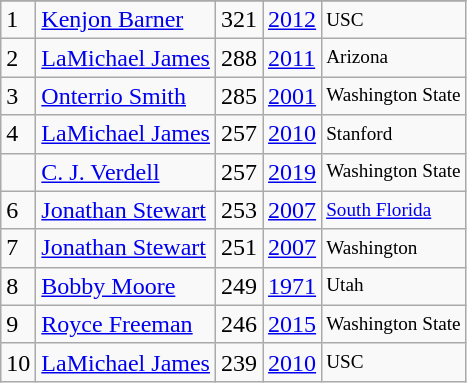<table class="wikitable">
<tr>
</tr>
<tr>
<td>1</td>
<td><a href='#'>Kenjon Barner</a></td>
<td>321</td>
<td><a href='#'>2012</a></td>
<td style="font-size:80%;">USC</td>
</tr>
<tr>
<td>2</td>
<td><a href='#'>LaMichael James</a></td>
<td>288</td>
<td><a href='#'>2011</a></td>
<td style="font-size:80%;">Arizona</td>
</tr>
<tr>
<td>3</td>
<td><a href='#'>Onterrio Smith</a></td>
<td>285</td>
<td><a href='#'>2001</a></td>
<td style="font-size:80%;">Washington State</td>
</tr>
<tr>
<td>4</td>
<td><a href='#'>LaMichael James</a></td>
<td>257</td>
<td><a href='#'>2010</a></td>
<td style="font-size:80%;">Stanford</td>
</tr>
<tr>
<td></td>
<td><a href='#'>C. J. Verdell</a></td>
<td>257</td>
<td><a href='#'>2019</a></td>
<td style="font-size:80%;">Washington State</td>
</tr>
<tr>
<td>6</td>
<td><a href='#'>Jonathan Stewart</a></td>
<td>253</td>
<td><a href='#'>2007</a></td>
<td style="font-size:80%;"><a href='#'>South Florida</a></td>
</tr>
<tr>
<td>7</td>
<td><a href='#'>Jonathan Stewart</a></td>
<td>251</td>
<td><a href='#'>2007</a></td>
<td style="font-size:80%;">Washington</td>
</tr>
<tr>
<td>8</td>
<td><a href='#'>Bobby Moore</a></td>
<td>249</td>
<td><a href='#'>1971</a></td>
<td style="font-size:80%;">Utah</td>
</tr>
<tr>
<td>9</td>
<td><a href='#'>Royce Freeman</a></td>
<td>246</td>
<td><a href='#'>2015</a></td>
<td style="font-size:80%;">Washington State</td>
</tr>
<tr>
<td>10</td>
<td><a href='#'>LaMichael James</a></td>
<td>239</td>
<td><a href='#'>2010</a></td>
<td style="font-size:80%;">USC</td>
</tr>
</table>
